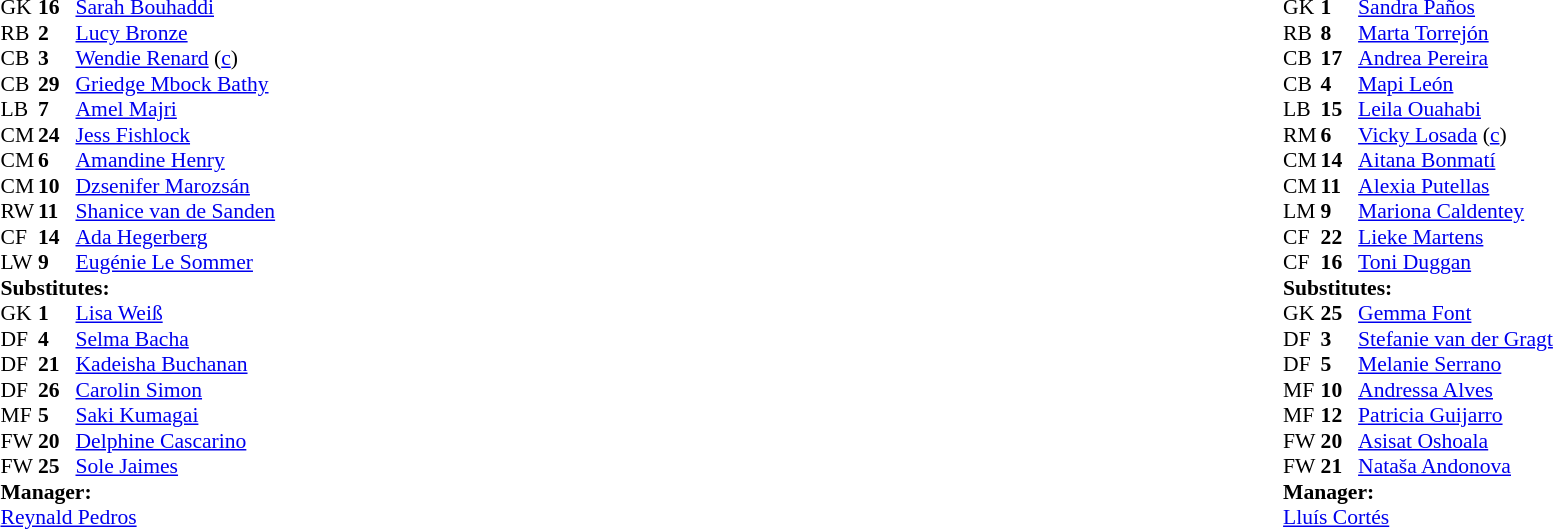<table width="100%">
<tr>
<td valign="top" width="40%"><br><table style="font-size:90%" cellspacing="0" cellpadding="0">
<tr>
<th width=25></th>
<th width=25></th>
</tr>
<tr>
<td>GK</td>
<td><strong>16</strong></td>
<td> <a href='#'>Sarah Bouhaddi</a></td>
</tr>
<tr>
<td>RB</td>
<td><strong>2</strong></td>
<td> <a href='#'>Lucy Bronze</a></td>
</tr>
<tr>
<td>CB</td>
<td><strong>3</strong></td>
<td> <a href='#'>Wendie Renard</a> (<a href='#'>c</a>)</td>
<td></td>
</tr>
<tr>
<td>CB</td>
<td><strong>29</strong></td>
<td> <a href='#'>Griedge Mbock Bathy</a></td>
</tr>
<tr>
<td>LB</td>
<td><strong>7</strong></td>
<td> <a href='#'>Amel Majri</a></td>
</tr>
<tr>
<td>CM</td>
<td><strong>24</strong></td>
<td> <a href='#'>Jess Fishlock</a></td>
<td></td>
<td></td>
</tr>
<tr>
<td>CM</td>
<td><strong>6</strong></td>
<td> <a href='#'>Amandine Henry</a></td>
</tr>
<tr>
<td>CM</td>
<td><strong>10</strong></td>
<td> <a href='#'>Dzsenifer Marozsán</a></td>
</tr>
<tr>
<td>RW</td>
<td><strong>11</strong></td>
<td> <a href='#'>Shanice van de Sanden</a></td>
<td></td>
<td></td>
</tr>
<tr>
<td>CF</td>
<td><strong>14</strong></td>
<td> <a href='#'>Ada Hegerberg</a></td>
<td></td>
</tr>
<tr>
<td>LW</td>
<td><strong>9</strong></td>
<td> <a href='#'>Eugénie Le Sommer</a></td>
<td></td>
<td></td>
</tr>
<tr>
<td colspan=3><strong>Substitutes:</strong></td>
</tr>
<tr>
<td>GK</td>
<td><strong>1</strong></td>
<td> <a href='#'>Lisa Weiß</a></td>
</tr>
<tr>
<td>DF</td>
<td><strong>4</strong></td>
<td> <a href='#'>Selma Bacha</a></td>
<td></td>
<td></td>
</tr>
<tr>
<td>DF</td>
<td><strong>21</strong></td>
<td> <a href='#'>Kadeisha Buchanan</a></td>
</tr>
<tr>
<td>DF</td>
<td><strong>26</strong></td>
<td> <a href='#'>Carolin Simon</a></td>
</tr>
<tr>
<td>MF</td>
<td><strong>5</strong></td>
<td> <a href='#'>Saki Kumagai</a></td>
<td></td>
<td></td>
</tr>
<tr>
<td>FW</td>
<td><strong>20</strong></td>
<td> <a href='#'>Delphine Cascarino</a></td>
<td></td>
<td></td>
</tr>
<tr>
<td>FW</td>
<td><strong>25</strong></td>
<td> <a href='#'>Sole Jaimes</a></td>
</tr>
<tr>
<td colspan=3><strong>Manager:</strong></td>
</tr>
<tr>
<td colspan=3> <a href='#'>Reynald Pedros</a></td>
</tr>
</table>
</td>
<td valign="top"></td>
<td valign="top" width="50%"><br><table style="font-size:90%; margin:auto" cellspacing="0" cellpadding="0">
<tr>
<th width=25></th>
<th width=25></th>
</tr>
<tr>
<td>GK</td>
<td><strong>1</strong></td>
<td> <a href='#'>Sandra Paños</a></td>
</tr>
<tr>
<td>RB</td>
<td><strong>8</strong></td>
<td> <a href='#'>Marta Torrejón</a></td>
</tr>
<tr>
<td>CB</td>
<td><strong>17</strong></td>
<td> <a href='#'>Andrea Pereira</a></td>
<td></td>
<td></td>
</tr>
<tr>
<td>CB</td>
<td><strong>4</strong></td>
<td> <a href='#'>Mapi León</a></td>
</tr>
<tr>
<td>LB</td>
<td><strong>15</strong></td>
<td> <a href='#'>Leila Ouahabi</a></td>
</tr>
<tr>
<td>RM</td>
<td><strong>6</strong></td>
<td> <a href='#'>Vicky Losada</a> (<a href='#'>c</a>)</td>
</tr>
<tr>
<td>CM</td>
<td><strong>14</strong></td>
<td> <a href='#'>Aitana Bonmatí</a></td>
<td></td>
<td></td>
</tr>
<tr>
<td>CM</td>
<td><strong>11</strong></td>
<td> <a href='#'>Alexia Putellas</a></td>
</tr>
<tr>
<td>LM</td>
<td><strong>9</strong></td>
<td> <a href='#'>Mariona Caldentey</a></td>
</tr>
<tr>
<td>CF</td>
<td><strong>22</strong></td>
<td> <a href='#'>Lieke Martens</a></td>
</tr>
<tr>
<td>CF</td>
<td><strong>16</strong></td>
<td> <a href='#'>Toni Duggan</a></td>
<td></td>
<td></td>
</tr>
<tr>
<td colspan=3><strong>Substitutes:</strong></td>
</tr>
<tr>
<td>GK</td>
<td><strong>25</strong></td>
<td> <a href='#'>Gemma Font</a></td>
</tr>
<tr>
<td>DF</td>
<td><strong>3</strong></td>
<td> <a href='#'>Stefanie van der Gragt</a></td>
<td></td>
<td></td>
</tr>
<tr>
<td>DF</td>
<td><strong>5</strong></td>
<td> <a href='#'>Melanie Serrano</a></td>
</tr>
<tr>
<td>MF</td>
<td><strong>10</strong></td>
<td> <a href='#'>Andressa Alves</a></td>
<td></td>
<td></td>
</tr>
<tr>
<td>MF</td>
<td><strong>12</strong></td>
<td> <a href='#'>Patricia Guijarro</a></td>
</tr>
<tr>
<td>FW</td>
<td><strong>20</strong></td>
<td> <a href='#'>Asisat Oshoala</a></td>
<td></td>
<td></td>
</tr>
<tr>
<td>FW</td>
<td><strong>21</strong></td>
<td> <a href='#'>Nataša Andonova</a></td>
</tr>
<tr>
<td colspan=3><strong>Manager:</strong></td>
</tr>
<tr>
<td colspan=3> <a href='#'>Lluís Cortés</a></td>
</tr>
</table>
</td>
</tr>
</table>
